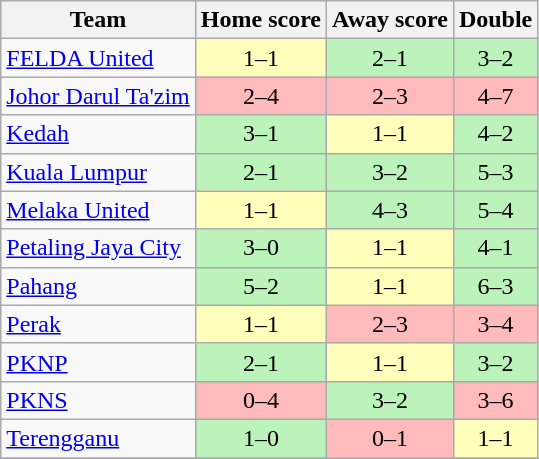<table class="wikitable" style="text-align: center;">
<tr>
<th>Team</th>
<th>Home score</th>
<th>Away score</th>
<th>Double </th>
</tr>
<tr>
<td align="left"><a href='#'>FELDA United</a></td>
<td style="background:#FFFFBB;">1–1</td>
<td style="background:#BBF3BB;">2–1</td>
<td style="background:#BBF3BB;">3–2</td>
</tr>
<tr>
<td align="left"><a href='#'>Johor Darul Ta'zim</a></td>
<td style="background:#FFBBBB;">2–4</td>
<td style="background:#FFBBBB;">2–3</td>
<td style="background:#FFBBBB;">4–7</td>
</tr>
<tr>
<td align="left"><a href='#'>Kedah</a></td>
<td style="background:#BBF3BB;">3–1</td>
<td style="background:#FFFFBB;">1–1</td>
<td style="background:#BBF3BB;">4–2</td>
</tr>
<tr>
<td align="left"><a href='#'>Kuala Lumpur</a></td>
<td style="background:#BBF3BB;">2–1</td>
<td style="background:#BBF3BB;">3–2</td>
<td style="background:#BBF3BB;">5–3</td>
</tr>
<tr>
<td align="left"><a href='#'>Melaka United</a></td>
<td style="background:#FFFFBB;">1–1</td>
<td style="background:#BBF3BB;">4–3</td>
<td style="background:#BBF3BB;">5–4</td>
</tr>
<tr>
<td align="left"><a href='#'>Petaling Jaya City</a></td>
<td style="background:#BBF3BB;">3–0</td>
<td style="background:#FFFFBB;">1–1</td>
<td style="background:#BBF3BB;">4–1</td>
</tr>
<tr>
<td align="left"><a href='#'>Pahang</a></td>
<td style="background:#BBF3BB;">5–2</td>
<td style="background:#FFFFBB;">1–1</td>
<td style="background:#BBF3BB;">6–3</td>
</tr>
<tr>
<td align="left"><a href='#'>Perak</a></td>
<td style="background:#FFFFBB;">1–1</td>
<td style="background:#FFBBBB;">2–3</td>
<td style="background:#FFBBBB;">3–4</td>
</tr>
<tr>
<td align="left"><a href='#'>PKNP</a></td>
<td style="background:#BBF3BB;">2–1</td>
<td style="background:#FFFFBB;">1–1</td>
<td style="background:#BBF3BB;">3–2</td>
</tr>
<tr>
<td align="left"><a href='#'>PKNS</a></td>
<td style="background:#FFBBBB;">0–4</td>
<td style="background:#BBF3BB;">3–2</td>
<td style="background:#FFBBBB;">3–6</td>
</tr>
<tr>
<td align="left"><a href='#'>Terengganu</a></td>
<td style="background:#BBF3BB;">1–0</td>
<td style="background:#FFBBBB;">0–1</td>
<td style="background:#FFFFBB;">1–1</td>
</tr>
<tr>
</tr>
</table>
